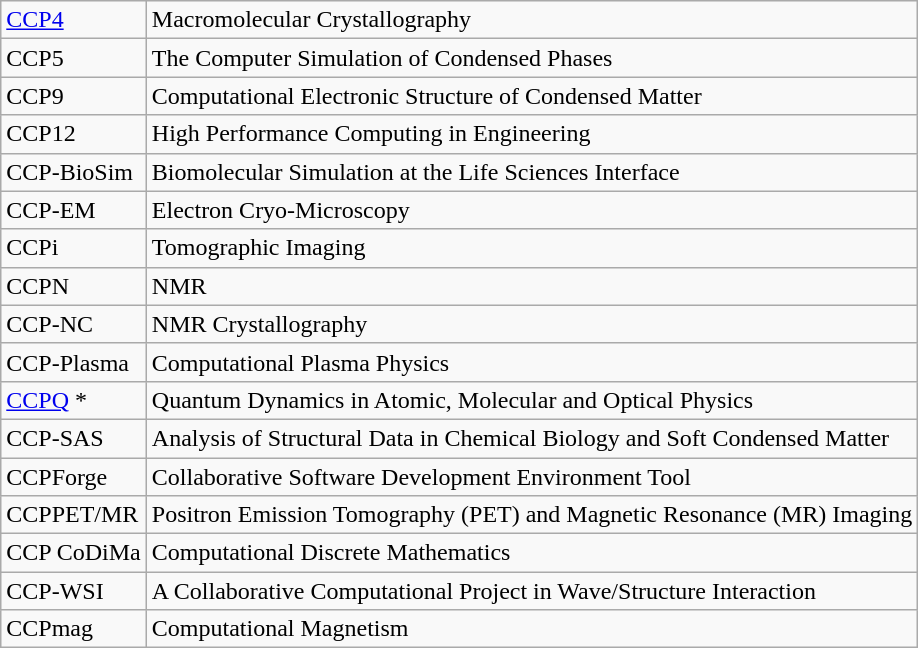<table class="wikitable">
<tr>
<td><a href='#'>CCP4</a></td>
<td>Macromolecular Crystallography</td>
</tr>
<tr>
<td>CCP5</td>
<td>The Computer Simulation of Condensed Phases</td>
</tr>
<tr>
<td>CCP9</td>
<td>Computational Electronic Structure of Condensed Matter</td>
</tr>
<tr>
<td>CCP12</td>
<td>High Performance Computing in Engineering</td>
</tr>
<tr>
<td>CCP-BioSim</td>
<td>Biomolecular Simulation at the Life Sciences Interface</td>
</tr>
<tr>
<td>CCP-EM</td>
<td>Electron Cryo-Microscopy</td>
</tr>
<tr>
<td>CCPi</td>
<td>Tomographic Imaging</td>
</tr>
<tr>
<td>CCPN</td>
<td>NMR</td>
</tr>
<tr>
<td>CCP-NC</td>
<td>NMR Crystallography</td>
</tr>
<tr>
<td>CCP-Plasma</td>
<td>Computational Plasma Physics</td>
</tr>
<tr>
<td><a href='#'>CCPQ</a> *</td>
<td>Quantum Dynamics in Atomic, Molecular and Optical Physics</td>
</tr>
<tr>
<td>CCP-SAS</td>
<td>Analysis of Structural Data in Chemical Biology and Soft Condensed Matter</td>
</tr>
<tr>
<td>CCPForge</td>
<td>Collaborative Software Development Environment Tool</td>
</tr>
<tr>
<td>CCPPET/MR</td>
<td>Positron Emission Tomography (PET) and Magnetic Resonance (MR) Imaging</td>
</tr>
<tr>
<td>CCP CoDiMa</td>
<td>Computational Discrete Mathematics</td>
</tr>
<tr>
<td>CCP-WSI</td>
<td>A Collaborative Computational Project in Wave/Structure Interaction</td>
</tr>
<tr>
<td>CCPmag</td>
<td>Computational Magnetism</td>
</tr>
</table>
